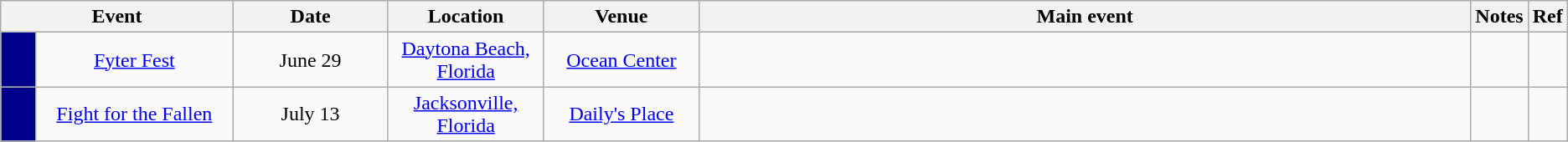<table class="sortable wikitable succession-box" style="font-size:100%; text-align:center">
<tr>
<th colspan="2" scope="col" width="15%">Event</th>
<th scope="col" width="10%">Date</th>
<th scope="col" width="10%">Location</th>
<th scope="col" width="10%">Venue</th>
<th scope="col" width="50%">Main event</th>
<th scope="col" width="2.5%">Notes</th>
<th scope="col" width="2.5%">Ref</th>
</tr>
<tr>
<td style="width:1em; background: darkblue"></td>
<td><a href='#'>Fyter Fest</a></td>
<td>June 29</td>
<td><a href='#'>Daytona Beach, Florida</a></td>
<td><a href='#'>Ocean Center</a></td>
<td></td>
<td></td>
<td></td>
</tr>
<tr>
<td style="background: darkblue"></td>
<td><a href='#'>Fight for the Fallen</a></td>
<td>July 13</td>
<td><a href='#'>Jacksonville, Florida</a></td>
<td><a href='#'>Daily's Place</a></td>
<td></td>
<td></td>
<td></td>
</tr>
</table>
